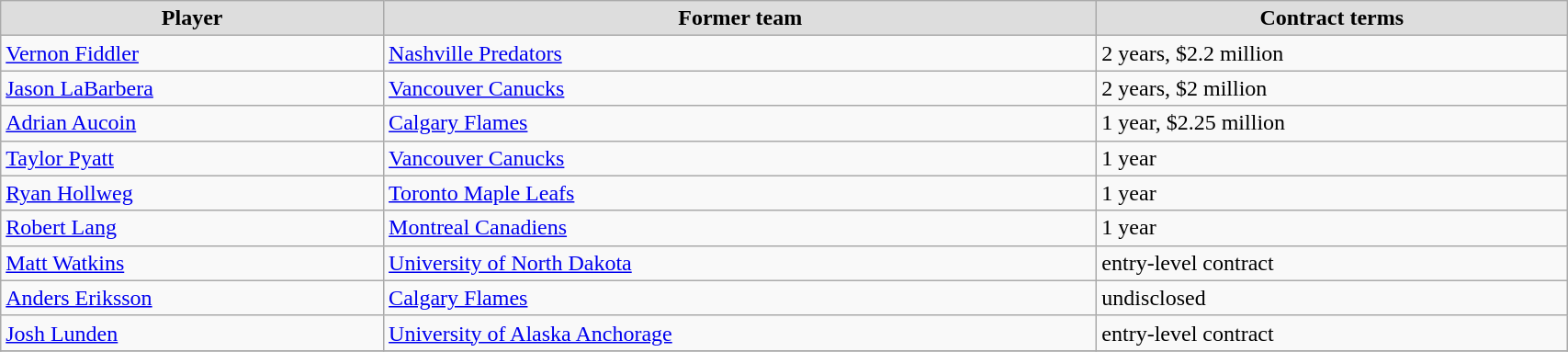<table class="wikitable" width=90%>
<tr align="center"  bgcolor="#dddddd">
<td><strong>Player</strong></td>
<td><strong>Former team</strong></td>
<td><strong>Contract terms</strong></td>
</tr>
<tr>
<td><a href='#'>Vernon Fiddler</a></td>
<td><a href='#'>Nashville Predators</a></td>
<td>2 years, $2.2 million</td>
</tr>
<tr>
<td><a href='#'>Jason LaBarbera</a></td>
<td><a href='#'>Vancouver Canucks</a></td>
<td>2 years, $2 million</td>
</tr>
<tr>
<td><a href='#'>Adrian Aucoin</a></td>
<td><a href='#'>Calgary Flames</a></td>
<td>1 year, $2.25 million</td>
</tr>
<tr>
<td><a href='#'>Taylor Pyatt</a></td>
<td><a href='#'>Vancouver Canucks</a></td>
<td>1 year</td>
</tr>
<tr>
<td><a href='#'>Ryan Hollweg</a></td>
<td><a href='#'>Toronto Maple Leafs</a></td>
<td>1 year</td>
</tr>
<tr>
<td><a href='#'>Robert Lang</a></td>
<td><a href='#'>Montreal Canadiens</a></td>
<td>1 year</td>
</tr>
<tr>
<td><a href='#'>Matt Watkins</a></td>
<td><a href='#'>University of North Dakota</a></td>
<td>entry-level contract</td>
</tr>
<tr>
<td><a href='#'>Anders Eriksson</a></td>
<td><a href='#'>Calgary Flames</a></td>
<td>undisclosed</td>
</tr>
<tr>
<td><a href='#'>Josh Lunden</a></td>
<td><a href='#'>University of Alaska Anchorage</a></td>
<td>entry-level contract</td>
</tr>
<tr>
</tr>
</table>
